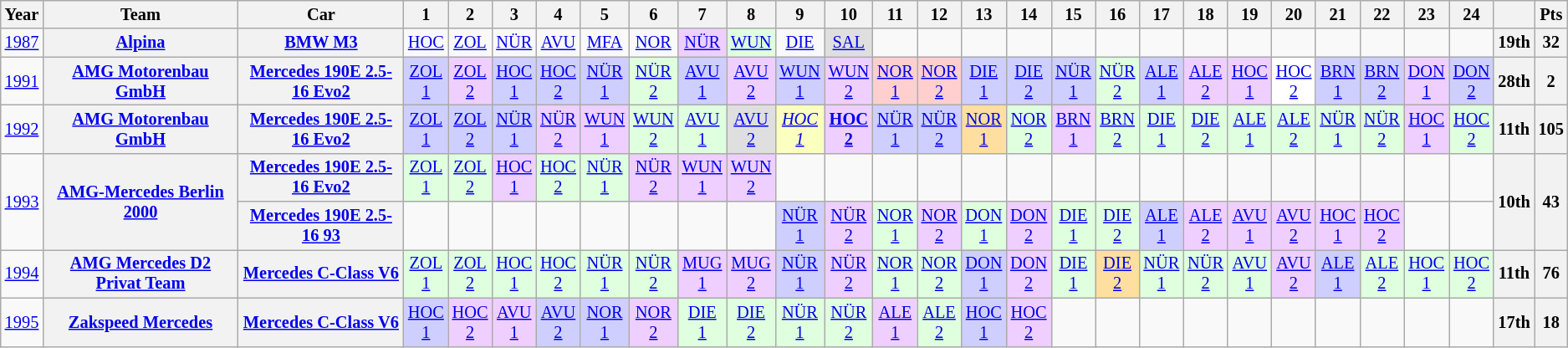<table class="wikitable" border="1" style="text-align:center; font-size:85%;">
<tr>
<th>Year</th>
<th>Team</th>
<th>Car</th>
<th>1</th>
<th>2</th>
<th>3</th>
<th>4</th>
<th>5</th>
<th>6</th>
<th>7</th>
<th>8</th>
<th>9</th>
<th>10</th>
<th>11</th>
<th>12</th>
<th>13</th>
<th>14</th>
<th>15</th>
<th>16</th>
<th>17</th>
<th>18</th>
<th>19</th>
<th>20</th>
<th>21</th>
<th>22</th>
<th>23</th>
<th>24</th>
<th></th>
<th>Pts</th>
</tr>
<tr>
<td><a href='#'>1987</a></td>
<th><a href='#'>Alpina</a></th>
<th><a href='#'>BMW M3</a></th>
<td><a href='#'>HOC</a></td>
<td><a href='#'>ZOL</a></td>
<td><a href='#'>NÜR</a></td>
<td><a href='#'>AVU</a></td>
<td><a href='#'>MFA</a></td>
<td><a href='#'>NOR</a></td>
<td style="background:#EFCFFF;"><a href='#'>NÜR</a><br></td>
<td style="background:#DFFFDF;"><a href='#'>WUN</a><br></td>
<td><a href='#'>DIE</a></td>
<td style="background:#DFDFDF;"><a href='#'>SAL</a><br></td>
<td></td>
<td></td>
<td></td>
<td></td>
<td></td>
<td></td>
<td></td>
<td></td>
<td></td>
<td></td>
<td></td>
<td></td>
<td></td>
<td></td>
<th>19th</th>
<th>32</th>
</tr>
<tr>
<td><a href='#'>1991</a></td>
<th><a href='#'>AMG Motorenbau GmbH</a></th>
<th><a href='#'>Mercedes 190E 2.5-16 Evo2</a></th>
<td style="background:#CFCFFF;"><a href='#'>ZOL<br>1</a><br></td>
<td style="background:#EFCFFF;"><a href='#'>ZOL<br>2</a><br></td>
<td style="background:#CFCFFF;"><a href='#'>HOC<br>1</a><br></td>
<td style="background:#CFCFFF;"><a href='#'>HOC<br>2</a><br></td>
<td style="background:#CFCFFF;"><a href='#'>NÜR<br>1</a><br></td>
<td style="background:#DFFFDF;"><a href='#'>NÜR<br>2</a><br></td>
<td style="background:#CFCFFF;"><a href='#'>AVU<br>1</a><br></td>
<td style="background:#EFCFFF;"><a href='#'>AVU<br>2</a><br></td>
<td style="background:#CFCFFF;"><a href='#'>WUN<br>1</a><br></td>
<td style="background:#EFCFFF;"><a href='#'>WUN<br>2</a><br></td>
<td style="background:#FFCFCF;"><a href='#'>NOR<br>1</a><br></td>
<td style="background:#FFCFCF;"><a href='#'>NOR<br>2</a><br></td>
<td style="background:#CFCFFF;"><a href='#'>DIE<br>1</a><br></td>
<td style="background:#CFCFFF;"><a href='#'>DIE<br>2</a><br></td>
<td style="background:#CFCFFF;"><a href='#'>NÜR<br>1</a><br></td>
<td style="background:#DFFFDF;"><a href='#'>NÜR<br>2</a><br></td>
<td style="background:#CFCFFF;"><a href='#'>ALE<br>1</a><br></td>
<td style="background:#EFCFFF;"><a href='#'>ALE<br>2</a><br></td>
<td style="background:#EFCFFF;"><a href='#'>HOC<br>1</a><br></td>
<td style="background:#FFFFFF;"><a href='#'>HOC<br>2</a><br></td>
<td style="background:#CFCFFF;"><a href='#'>BRN<br>1</a><br></td>
<td style="background:#CFCFFF;"><a href='#'>BRN<br>2</a><br></td>
<td style="background:#EFCFFF;"><a href='#'>DON<br>1</a><br></td>
<td style="background:#CFCFFF;"><a href='#'>DON<br>2</a><br></td>
<th>28th</th>
<th>2</th>
</tr>
<tr>
<td><a href='#'>1992</a></td>
<th><a href='#'>AMG Motorenbau GmbH</a></th>
<th><a href='#'>Mercedes 190E 2.5-16 Evo2</a></th>
<td style="background:#CFCFFF;"><a href='#'>ZOL<br>1</a><br></td>
<td style="background:#CFCFFF;"><a href='#'>ZOL<br>2</a><br></td>
<td style="background:#CFCFFF;"><a href='#'>NÜR<br>1</a><br></td>
<td style="background:#EFCFFF;"><a href='#'>NÜR<br>2</a><br></td>
<td style="background:#EFCFFF;"><a href='#'>WUN<br>1</a><br></td>
<td style="background:#DFFFDF;"><a href='#'>WUN<br>2</a><br></td>
<td style="background:#DFFFDF;"><a href='#'>AVU<br>1</a><br></td>
<td style="background:#DFDFDF;"><a href='#'>AVU<br>2</a><br></td>
<td style="background:#FBFFBF;"><em><a href='#'>HOC<br>1</a></em><br></td>
<td style="background:#EFCFFF;"><strong><a href='#'>HOC<br>2</a></strong><br></td>
<td style="background:#CFCFFF;"><a href='#'>NÜR<br>1</a><br></td>
<td style="background:#CFCFFF;"><a href='#'>NÜR<br>2</a><br></td>
<td style="background:#FFDF9F;"><a href='#'>NOR<br>1</a><br></td>
<td style="background:#DFFFDF;"><a href='#'>NOR<br>2</a><br></td>
<td style="background:#EFCFFF;"><a href='#'>BRN<br>1</a><br></td>
<td style="background:#DFFFDF;"><a href='#'>BRN<br>2</a><br></td>
<td style="background:#DFFFDF;"><a href='#'>DIE<br>1</a><br></td>
<td style="background:#DFFFDF;"><a href='#'>DIE<br>2</a><br></td>
<td style="background:#DFFFDF;"><a href='#'>ALE<br>1</a><br></td>
<td style="background:#DFFFDF;"><a href='#'>ALE<br>2</a><br></td>
<td style="background:#DFFFDF;"><a href='#'>NÜR<br>1</a><br></td>
<td style="background:#DFFFDF;"><a href='#'>NÜR<br>2</a><br></td>
<td style="background:#EFCFFF;"><a href='#'>HOC<br>1</a><br></td>
<td style="background:#DFFFDF;"><a href='#'>HOC<br>2</a><br></td>
<th>11th</th>
<th>105</th>
</tr>
<tr>
<td rowspan=2><a href='#'>1993</a></td>
<th rowspan=2><a href='#'>AMG-Mercedes Berlin 2000</a></th>
<th><a href='#'>Mercedes 190E 2.5-16 Evo2</a></th>
<td style="background:#DFFFDF;"><a href='#'>ZOL<br>1</a><br></td>
<td style="background:#DFFFDF;"><a href='#'>ZOL<br>2</a><br></td>
<td style="background:#EFCFFF;"><a href='#'>HOC<br>1</a><br></td>
<td style="background:#DFFFDF;"><a href='#'>HOC<br>2</a><br></td>
<td style="background:#DFFFDF;"><a href='#'>NÜR<br>1</a><br></td>
<td style="background:#EFCFFF;"><a href='#'>NÜR<br>2</a><br></td>
<td style="background:#EFCFFF;"><a href='#'>WUN<br>1</a><br></td>
<td style="background:#EFCFFF;"><a href='#'>WUN<br>2</a><br></td>
<td></td>
<td></td>
<td></td>
<td></td>
<td></td>
<td></td>
<td></td>
<td></td>
<td></td>
<td></td>
<td></td>
<td></td>
<td></td>
<td></td>
<td></td>
<td></td>
<th rowspan=2>10th</th>
<th rowspan=2>43</th>
</tr>
<tr>
<th><a href='#'>Mercedes 190E 2.5-16 93</a></th>
<td></td>
<td></td>
<td></td>
<td></td>
<td></td>
<td></td>
<td></td>
<td></td>
<td style="background:#CFCFFF;"><a href='#'>NÜR<br>1</a><br></td>
<td style="background:#EFCFFF;"><a href='#'>NÜR<br>2</a><br></td>
<td style="background:#DFFFDF;"><a href='#'>NOR<br>1</a><br></td>
<td style="background:#EFCFFF;"><a href='#'>NOR<br>2</a><br></td>
<td style="background:#DFFFDF;"><a href='#'>DON<br>1</a><br></td>
<td style="background:#EFCFFF;"><a href='#'>DON<br>2</a><br></td>
<td style="background:#DFFFDF;"><a href='#'>DIE<br>1</a><br></td>
<td style="background:#DFFFDF;"><a href='#'>DIE<br>2</a><br></td>
<td style="background:#CFCFFF;"><a href='#'>ALE<br>1</a><br></td>
<td style="background:#EFCFFF;"><a href='#'>ALE<br>2</a><br></td>
<td style="background:#EFCFFF;"><a href='#'>AVU<br>1</a><br></td>
<td style="background:#EFCFFF;"><a href='#'>AVU<br>2</a><br></td>
<td style="background:#EFCFFF;"><a href='#'>HOC<br>1</a><br></td>
<td style="background:#EFCFFF;"><a href='#'>HOC<br>2</a><br></td>
<td></td>
<td></td>
</tr>
<tr>
<td><a href='#'>1994</a></td>
<th><a href='#'>AMG Mercedes D2 Privat Team</a></th>
<th><a href='#'>Mercedes C-Class V6</a></th>
<td style="background:#DFFFDF;"><a href='#'>ZOL<br>1</a><br></td>
<td style="background:#DFFFDF;"><a href='#'>ZOL<br>2</a><br></td>
<td style="background:#DFFFDF;"><a href='#'>HOC<br>1</a><br></td>
<td style="background:#DFFFDF;"><a href='#'>HOC<br>2</a><br></td>
<td style="background:#DFFFDF;"><a href='#'>NÜR<br>1</a><br></td>
<td style="background:#DFFFDF;"><a href='#'>NÜR<br>2</a><br></td>
<td style="background:#EFCFFF;"><a href='#'>MUG<br>1</a><br></td>
<td style="background:#EFCFFF;"><a href='#'>MUG<br>2</a><br></td>
<td style="background:#CFCFFF;"><a href='#'>NÜR<br>1</a><br></td>
<td style="background:#EFCFFF;"><a href='#'>NÜR<br>2</a><br></td>
<td style="background:#DFFFDF;"><a href='#'>NOR<br>1</a><br></td>
<td style="background:#DFFFDF;"><a href='#'>NOR<br>2</a><br></td>
<td style="background:#CFCFFF;"><a href='#'>DON<br>1</a><br></td>
<td style="background:#EFCFFF;"><a href='#'>DON<br>2</a><br></td>
<td style="background:#DFFFDF;"><a href='#'>DIE<br>1</a><br></td>
<td style="background:#FFDF9F;"><a href='#'>DIE<br>2</a><br></td>
<td style="background:#DFFFDF;"><a href='#'>NÜR<br>1</a><br></td>
<td style="background:#DFFFDF;"><a href='#'>NÜR<br>2</a><br></td>
<td style="background:#DFFFDF;"><a href='#'>AVU<br>1</a><br></td>
<td style="background:#EFCFFF;"><a href='#'>AVU<br>2</a><br></td>
<td style="background:#CFCFFF;"><a href='#'>ALE<br>1</a><br></td>
<td style="background:#DFFFDF;"><a href='#'>ALE<br>2</a><br></td>
<td style="background:#DFFFDF;"><a href='#'>HOC<br>1</a><br></td>
<td style="background:#DFFFDF;"><a href='#'>HOC<br>2</a><br></td>
<th>11th</th>
<th>76</th>
</tr>
<tr>
<td><a href='#'>1995</a></td>
<th><a href='#'>Zakspeed Mercedes</a></th>
<th><a href='#'>Mercedes C-Class V6</a></th>
<td style="background:#CFCFFF;"><a href='#'>HOC<br>1</a><br></td>
<td style="background:#EFCFFF;"><a href='#'>HOC<br>2</a><br></td>
<td style="background:#EFCFFF;"><a href='#'>AVU<br>1</a><br></td>
<td style="background:#CFCFFF;"><a href='#'>AVU<br>2</a><br></td>
<td style="background:#CFCFFF;"><a href='#'>NOR<br>1</a><br></td>
<td style="background:#EFCFFF;"><a href='#'>NOR<br>2</a><br></td>
<td style="background:#DFFFDF;"><a href='#'>DIE<br>1</a><br></td>
<td style="background:#DFFFDF;"><a href='#'>DIE<br>2</a><br></td>
<td style="background:#DFFFDF;"><a href='#'>NÜR<br>1</a><br></td>
<td style="background:#DFFFDF;"><a href='#'>NÜR<br>2</a><br></td>
<td style="background:#EFCFFF;"><a href='#'>ALE<br>1</a><br></td>
<td style="background:#DFFFDF;"><a href='#'>ALE<br>2</a><br></td>
<td style="background:#CFCFFF;"><a href='#'>HOC<br>1</a><br></td>
<td style="background:#EFCFFF;"><a href='#'>HOC<br>2</a><br></td>
<td></td>
<td></td>
<td></td>
<td></td>
<td></td>
<td></td>
<td></td>
<td></td>
<td></td>
<td></td>
<th>17th</th>
<th>18</th>
</tr>
</table>
